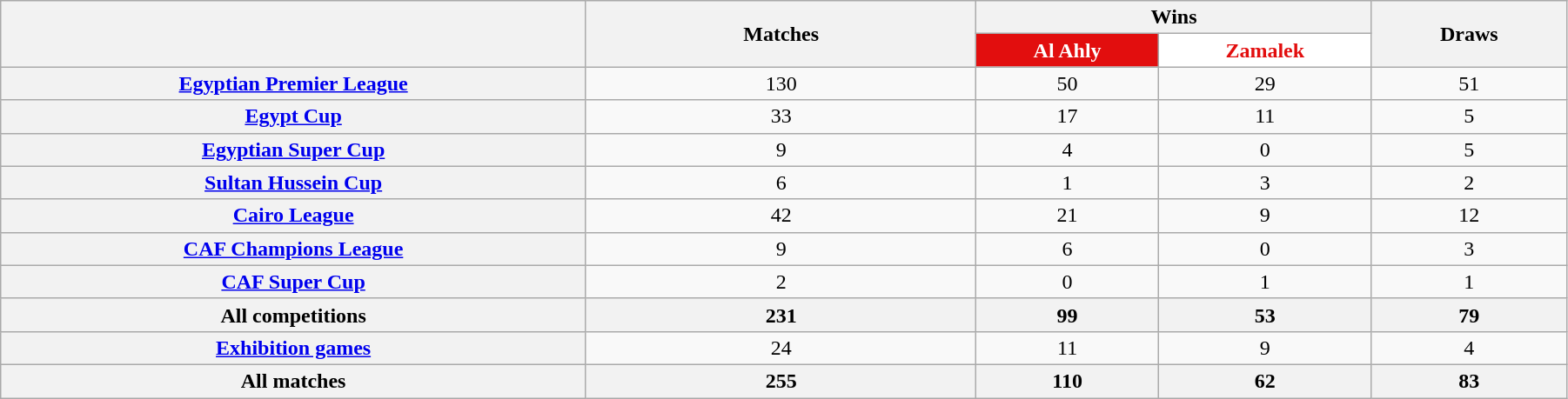<table class="wikitable sortable" style="text-align:center; width:95%">
<tr>
<th rowspan="2"  style="width:15%;"></th>
<th rowspan="2"  style="width:10%;">Matches</th>
<th colspan="2"  style="width:10%;">Wins</th>
<th rowspan="2"  style="width:5%;">Draws</th>
</tr>
<tr>
<th style="background-color:#E20E0E; color:#FFFFFF">Al Ahly</th>
<th style="background-color:#fff; color:#E20E0E">Zamalek</th>
</tr>
<tr>
<th scope=row><a href='#'>Egyptian Premier League</a></th>
<td>130</td>
<td>50</td>
<td>29</td>
<td>51</td>
</tr>
<tr>
<th scope=row><a href='#'>Egypt Cup</a></th>
<td>33</td>
<td>17</td>
<td>11</td>
<td>5</td>
</tr>
<tr>
<th scope=row><a href='#'>Egyptian Super Cup</a></th>
<td>9</td>
<td>4</td>
<td>0</td>
<td>5</td>
</tr>
<tr>
<th scope=row><a href='#'>Sultan Hussein Cup</a></th>
<td>6</td>
<td>1</td>
<td>3</td>
<td>2</td>
</tr>
<tr>
<th scope=row><a href='#'>Cairo League</a></th>
<td>42</td>
<td>21</td>
<td>9</td>
<td>12</td>
</tr>
<tr>
<th scope=row><a href='#'>CAF Champions League</a></th>
<td>9</td>
<td>6</td>
<td>0</td>
<td>3</td>
</tr>
<tr>
<th scope=row><a href='#'>CAF Super Cup</a></th>
<td>2</td>
<td>0</td>
<td>1</td>
<td>1</td>
</tr>
<tr>
<th scope=row>All competitions</th>
<th>231</th>
<th>99</th>
<th>53</th>
<th>79</th>
</tr>
<tr>
<th scope=row><a href='#'>Exhibition games</a></th>
<td>24</td>
<td>11</td>
<td>9</td>
<td>4</td>
</tr>
<tr>
<th scope=row>All matches</th>
<th scope=row>255</th>
<th>110</th>
<th>62</th>
<th>83</th>
</tr>
</table>
